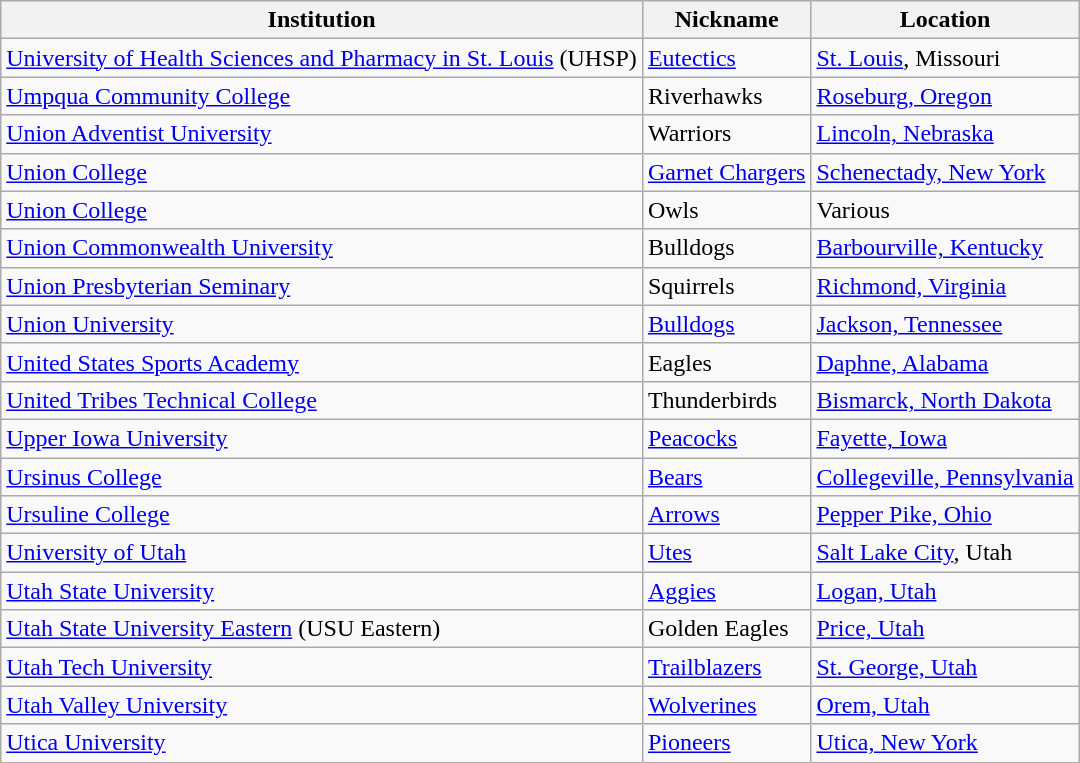<table class="wikitable">
<tr>
<th>Institution</th>
<th>Nickname</th>
<th>Location</th>
</tr>
<tr>
<td><a href='#'>University of Health Sciences and Pharmacy in St. Louis</a> (UHSP)</td>
<td><a href='#'>Eutectics</a></td>
<td><a href='#'>St. Louis</a>, Missouri</td>
</tr>
<tr>
<td><a href='#'>Umpqua Community College</a></td>
<td>Riverhawks</td>
<td><a href='#'>Roseburg, Oregon</a></td>
</tr>
<tr>
<td><a href='#'>Union Adventist University</a></td>
<td>Warriors</td>
<td><a href='#'>Lincoln, Nebraska</a></td>
</tr>
<tr>
<td><a href='#'>Union College</a></td>
<td><a href='#'>Garnet Chargers</a></td>
<td><a href='#'>Schenectady, New York</a></td>
</tr>
<tr>
<td><a href='#'>Union College</a></td>
<td>Owls</td>
<td>Various</td>
</tr>
<tr>
<td><a href='#'>Union Commonwealth University</a></td>
<td>Bulldogs</td>
<td><a href='#'>Barbourville, Kentucky</a></td>
</tr>
<tr>
<td><a href='#'>Union Presbyterian Seminary</a></td>
<td>Squirrels</td>
<td><a href='#'>Richmond, Virginia</a></td>
</tr>
<tr>
<td><a href='#'>Union University</a></td>
<td><a href='#'>Bulldogs</a></td>
<td><a href='#'>Jackson, Tennessee</a></td>
</tr>
<tr>
<td><a href='#'>United States Sports Academy</a></td>
<td>Eagles</td>
<td><a href='#'>Daphne, Alabama</a></td>
</tr>
<tr>
<td><a href='#'>United Tribes Technical College</a></td>
<td>Thunderbirds</td>
<td><a href='#'>Bismarck, North Dakota</a></td>
</tr>
<tr>
<td><a href='#'>Upper Iowa University</a></td>
<td><a href='#'>Peacocks</a></td>
<td><a href='#'>Fayette, Iowa</a></td>
</tr>
<tr>
<td><a href='#'>Ursinus College</a></td>
<td><a href='#'>Bears</a></td>
<td><a href='#'>Collegeville, Pennsylvania</a></td>
</tr>
<tr>
<td><a href='#'>Ursuline College</a></td>
<td><a href='#'>Arrows</a></td>
<td><a href='#'>Pepper Pike, Ohio</a></td>
</tr>
<tr>
<td><a href='#'>University of Utah</a></td>
<td><a href='#'>Utes</a></td>
<td><a href='#'>Salt Lake City</a>, Utah</td>
</tr>
<tr>
<td><a href='#'>Utah State University</a></td>
<td><a href='#'>Aggies</a></td>
<td><a href='#'>Logan, Utah</a></td>
</tr>
<tr>
<td><a href='#'>Utah State University Eastern</a> (USU Eastern)</td>
<td>Golden Eagles</td>
<td><a href='#'>Price, Utah</a></td>
</tr>
<tr>
<td><a href='#'>Utah Tech University</a></td>
<td><a href='#'>Trailblazers</a></td>
<td><a href='#'>St. George, Utah</a></td>
</tr>
<tr>
<td><a href='#'>Utah Valley University</a></td>
<td><a href='#'>Wolverines</a></td>
<td><a href='#'>Orem, Utah</a></td>
</tr>
<tr>
<td><a href='#'>Utica University</a></td>
<td><a href='#'>Pioneers</a></td>
<td><a href='#'>Utica, New York</a></td>
</tr>
</table>
